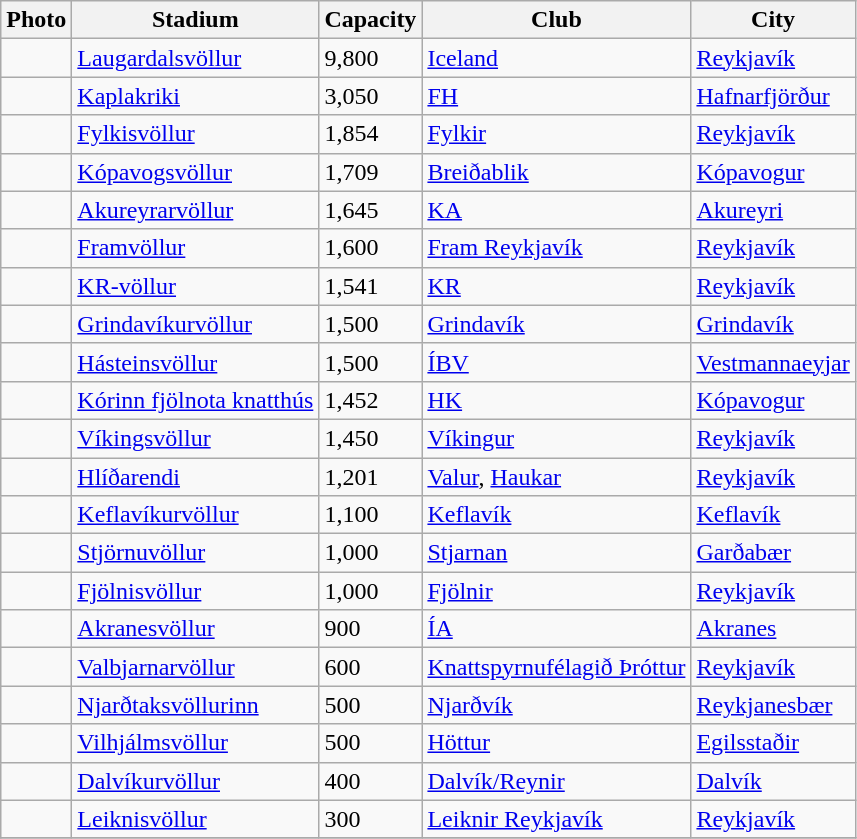<table class="wikitable sortable">
<tr>
<th class="unsortable">Photo</th>
<th>Stadium</th>
<th>Capacity</th>
<th>Club</th>
<th>City</th>
</tr>
<tr>
<td></td>
<td><a href='#'>Laugardalsvöllur</a></td>
<td>9,800</td>
<td><a href='#'>Iceland</a></td>
<td><a href='#'>Reykjavík</a></td>
</tr>
<tr>
<td></td>
<td><a href='#'>Kaplakriki</a></td>
<td>3,050</td>
<td><a href='#'>FH</a></td>
<td><a href='#'>Hafnarfjörður</a></td>
</tr>
<tr>
<td></td>
<td><a href='#'>Fylkisvöllur</a></td>
<td>1,854</td>
<td><a href='#'>Fylkir</a></td>
<td><a href='#'>Reykjavík</a></td>
</tr>
<tr>
<td></td>
<td><a href='#'>Kópavogsvöllur</a></td>
<td>1,709</td>
<td><a href='#'>Breiðablik</a></td>
<td><a href='#'>Kópavogur</a></td>
</tr>
<tr>
<td></td>
<td><a href='#'>Akureyrarvöllur</a></td>
<td>1,645</td>
<td><a href='#'>KA</a></td>
<td><a href='#'>Akureyri</a></td>
</tr>
<tr>
<td></td>
<td><a href='#'>Framvöllur</a></td>
<td>1,600</td>
<td><a href='#'>Fram Reykjavík</a></td>
<td><a href='#'>Reykjavík</a></td>
</tr>
<tr>
<td></td>
<td><a href='#'>KR-völlur</a></td>
<td>1,541</td>
<td><a href='#'>KR</a></td>
<td><a href='#'>Reykjavík</a></td>
</tr>
<tr>
<td></td>
<td><a href='#'>Grindavíkurvöllur</a></td>
<td>1,500</td>
<td><a href='#'>Grindavík</a></td>
<td><a href='#'>Grindavík</a></td>
</tr>
<tr>
<td></td>
<td><a href='#'>Hásteinsvöllur</a></td>
<td>1,500</td>
<td><a href='#'>ÍBV</a></td>
<td><a href='#'>Vestmannaeyjar</a></td>
</tr>
<tr>
<td></td>
<td><a href='#'>Kórinn fjölnota knatthús</a></td>
<td>1,452</td>
<td><a href='#'>HK</a></td>
<td><a href='#'>Kópavogur</a></td>
</tr>
<tr>
<td></td>
<td><a href='#'>Víkingsvöllur</a></td>
<td>1,450</td>
<td><a href='#'>Víkingur</a></td>
<td><a href='#'>Reykjavík</a></td>
</tr>
<tr>
<td></td>
<td><a href='#'>Hlíðarendi</a></td>
<td>1,201</td>
<td><a href='#'>Valur</a>, <a href='#'>Haukar</a></td>
<td><a href='#'>Reykjavík</a></td>
</tr>
<tr>
<td></td>
<td><a href='#'>Keflavíkurvöllur</a></td>
<td>1,100</td>
<td><a href='#'>Keflavík</a></td>
<td><a href='#'>Keflavík</a></td>
</tr>
<tr>
<td></td>
<td><a href='#'>Stjörnuvöllur</a></td>
<td>1,000</td>
<td><a href='#'>Stjarnan</a></td>
<td><a href='#'>Garðabær</a></td>
</tr>
<tr>
<td></td>
<td><a href='#'>Fjölnisvöllur</a></td>
<td>1,000</td>
<td><a href='#'>Fjölnir</a></td>
<td><a href='#'>Reykjavík</a></td>
</tr>
<tr>
<td></td>
<td><a href='#'>Akranesvöllur</a></td>
<td>900</td>
<td><a href='#'>ÍA</a></td>
<td><a href='#'>Akranes</a></td>
</tr>
<tr>
<td></td>
<td><a href='#'>Valbjarnarvöllur</a></td>
<td>600</td>
<td><a href='#'>Knattspyrnufélagið Þróttur</a></td>
<td><a href='#'>Reykjavík</a></td>
</tr>
<tr>
<td></td>
<td><a href='#'>Njarðtaksvöllurinn</a></td>
<td>500</td>
<td><a href='#'>Njarðvík</a></td>
<td><a href='#'>Reykjanesbær</a></td>
</tr>
<tr>
<td></td>
<td><a href='#'>Vilhjálmsvöllur</a></td>
<td>500</td>
<td><a href='#'>Höttur</a></td>
<td><a href='#'>Egilsstaðir</a></td>
</tr>
<tr>
<td></td>
<td><a href='#'>Dalvíkurvöllur</a></td>
<td>400</td>
<td><a href='#'>Dalvík/Reynir</a></td>
<td><a href='#'>Dalvík</a></td>
</tr>
<tr>
<td></td>
<td><a href='#'>Leiknisvöllur</a></td>
<td>300</td>
<td><a href='#'>Leiknir Reykjavík</a></td>
<td><a href='#'>Reykjavík</a></td>
</tr>
<tr>
</tr>
</table>
